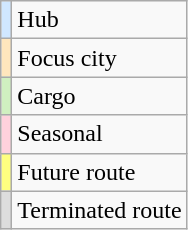<table class="wikitable">
<tr>
<td style="background-color: #D0E7FF"></td>
<td>Hub</td>
</tr>
<tr>
<td style="background-color: #FFE6BD"></td>
<td>Focus city</td>
</tr>
<tr>
<td style="background-color: #D0F0C0"></td>
<td>Cargo</td>
</tr>
<tr>
<td style="background-color: #FFD1DC"></td>
<td>Seasonal</td>
</tr>
<tr>
<td style="background-color: #FFFF80"></td>
<td>Future route</td>
</tr>
<tr>
<td style="background-color: #dddddd;"></td>
<td>Terminated route</td>
</tr>
</table>
